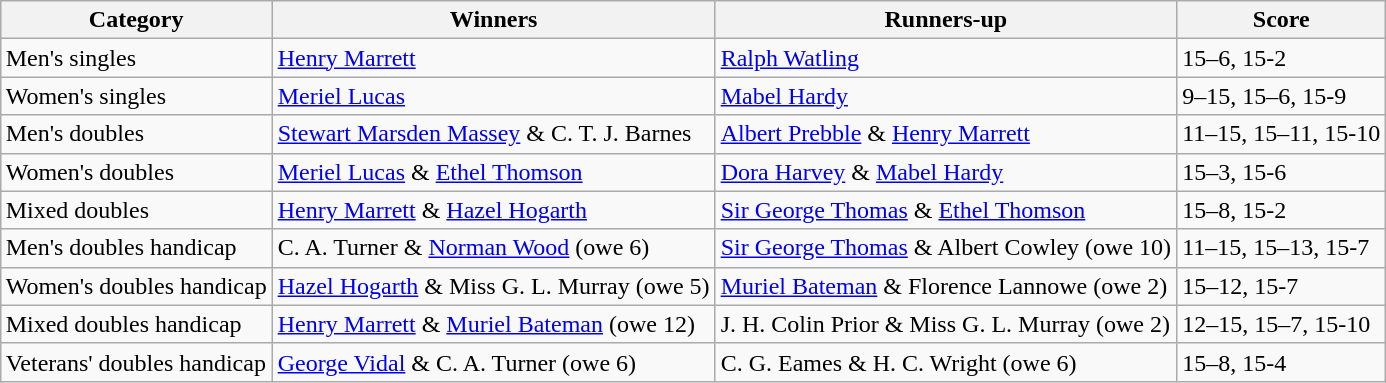<table class=wikitable style="margin:auto;">
<tr>
<th>Category</th>
<th>Winners</th>
<th>Runners-up</th>
<th>Score</th>
</tr>
<tr>
<td>Men's singles</td>
<td> <a href='#'>Henry Marrett</a></td>
<td> <a href='#'>Ralph Watling</a></td>
<td>15–6, 15-2</td>
</tr>
<tr>
<td>Women's singles</td>
<td> <a href='#'>Meriel Lucas</a></td>
<td> <a href='#'>Mabel Hardy</a></td>
<td>9–15, 15–6, 15-9</td>
</tr>
<tr>
<td>Men's doubles</td>
<td> <a href='#'>Stewart Marsden Massey</a> & C. T. J. Barnes</td>
<td> <a href='#'>Albert Prebble</a> & <a href='#'>Henry Marrett</a></td>
<td>11–15, 15–11, 15-10</td>
</tr>
<tr>
<td>Women's doubles</td>
<td> <a href='#'>Meriel Lucas</a> & <a href='#'>Ethel Thomson</a></td>
<td> <a href='#'>Dora Harvey</a> & <a href='#'>Mabel Hardy</a></td>
<td>15–3, 15-6</td>
</tr>
<tr>
<td>Mixed doubles</td>
<td> <a href='#'>Henry Marrett</a> & <a href='#'>Hazel Hogarth</a></td>
<td> <a href='#'>Sir George Thomas</a> & <a href='#'>Ethel Thomson</a></td>
<td>15–8, 15-2</td>
</tr>
<tr>
<td>Men's doubles handicap</td>
<td> C. A. Turner & <a href='#'>Norman Wood</a> (owe 6)</td>
<td> <a href='#'>Sir George Thomas</a> & Albert Cowley (owe 10)</td>
<td>11–15, 15–13, 15-7</td>
</tr>
<tr>
<td>Women's doubles handicap</td>
<td> <a href='#'>Hazel Hogarth</a> & Miss G. L. Murray (owe 5)</td>
<td> <a href='#'>Muriel Bateman</a> & Florence Lannowe (owe 2)</td>
<td>15–12, 15-7</td>
</tr>
<tr>
<td>Mixed doubles handicap</td>
<td> <a href='#'>Henry Marrett</a> & <a href='#'>Muriel Bateman</a> (owe 12)</td>
<td> J. H. Colin Prior & Miss G. L. Murray (owe 2)</td>
<td>12–15, 15–7, 15-10</td>
</tr>
<tr>
<td>Veterans' doubles handicap</td>
<td> <a href='#'>George Vidal</a> & C. A. Turner (owe 6)</td>
<td> C. G. Eames & H. C. Wright (owe 6)</td>
<td>15–8, 15-4</td>
</tr>
</table>
